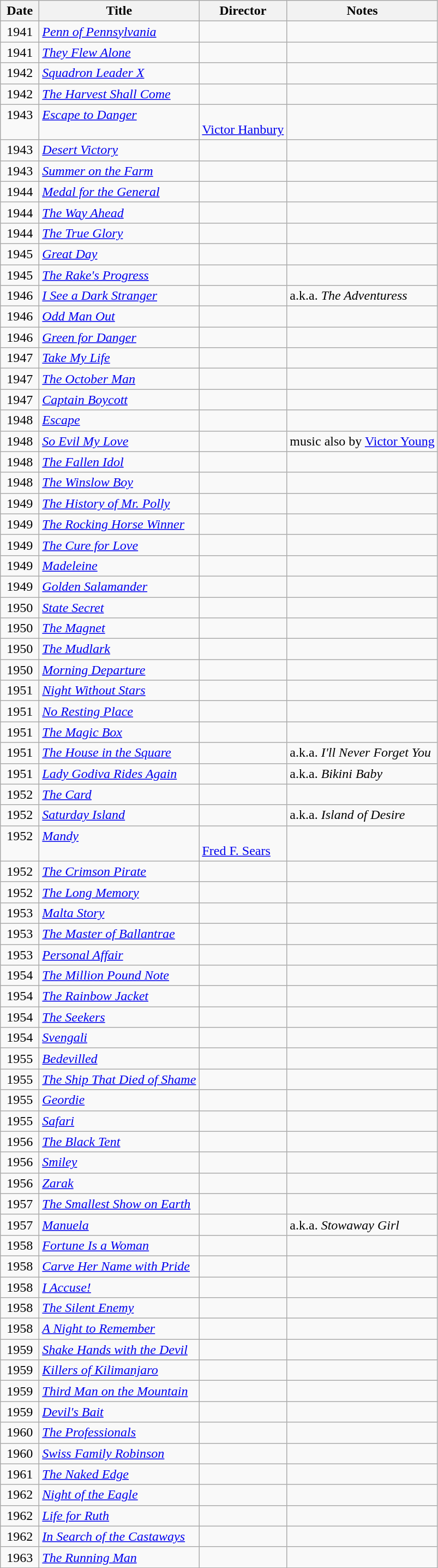<table class="sortable wikitable" style="marginsauto; width=95%;">
<tr>
<th width="40">Date</th>
<th>Title</th>
<th>Director</th>
<th>Notes</th>
</tr>
<tr valign="top">
<td align=center>1941</td>
<td><em><a href='#'>Penn of Pennsylvania</a></em></td>
<td></td>
<td></td>
</tr>
<tr valign="top">
<td align=center>1941</td>
<td><em><a href='#'>They Flew Alone</a></em></td>
<td></td>
<td></td>
</tr>
<tr valign="top">
<td align=center>1942</td>
<td><em><a href='#'>Squadron Leader X</a></em></td>
<td></td>
<td></td>
</tr>
<tr valign="top">
<td align=center>1942</td>
<td><em><a href='#'>The Harvest Shall Come</a></em></td>
<td></td>
<td></td>
</tr>
<tr valign="top">
<td align=center>1943</td>
<td><em><a href='#'>Escape to Danger</a></em></td>
<td> <br> <a href='#'>Victor Hanbury</a></td>
<td></td>
</tr>
<tr valign="top">
<td align=center>1943</td>
<td><em><a href='#'>Desert Victory</a></em></td>
<td></td>
<td></td>
</tr>
<tr valign="top">
<td align=center>1943</td>
<td><em><a href='#'>Summer on the Farm</a></em></td>
<td></td>
<td></td>
</tr>
<tr valign="top">
<td align=center>1944</td>
<td><em><a href='#'>Medal for the General</a></em></td>
<td></td>
<td></td>
</tr>
<tr valign="top">
<td align=center>1944</td>
<td><em><a href='#'>The Way Ahead</a></em></td>
<td></td>
<td></td>
</tr>
<tr valign="top">
<td align=center>1944</td>
<td><em><a href='#'>The True Glory</a></em></td>
<td></td>
<td></td>
</tr>
<tr valign="top">
<td align=center>1945</td>
<td><em><a href='#'>Great Day</a></em></td>
<td></td>
<td></td>
</tr>
<tr valign="top">
<td align=center>1945</td>
<td><em><a href='#'>The Rake's Progress</a></em></td>
<td></td>
<td></td>
</tr>
<tr valign="top">
<td align=center>1946</td>
<td><em><a href='#'>I See a Dark Stranger</a></em></td>
<td></td>
<td>a.k.a. <em>The Adventuress</em></td>
</tr>
<tr valign="top">
<td align=center>1946</td>
<td><em><a href='#'>Odd Man Out</a></em></td>
<td></td>
<td></td>
</tr>
<tr valign="top">
<td align=center>1946</td>
<td><em><a href='#'>Green for Danger</a></em></td>
<td></td>
<td></td>
</tr>
<tr valign="top">
<td align=center>1947</td>
<td><em><a href='#'>Take My Life</a></em></td>
<td></td>
<td></td>
</tr>
<tr valign="top">
<td align=center>1947</td>
<td><em><a href='#'>The October Man</a></em></td>
<td></td>
<td></td>
</tr>
<tr valign="top">
<td align=center>1947</td>
<td><em><a href='#'>Captain Boycott</a></em></td>
<td></td>
<td></td>
</tr>
<tr valign="top">
<td align=center>1948</td>
<td><em><a href='#'>Escape</a></em></td>
<td></td>
<td></td>
</tr>
<tr valign="top">
<td align=center>1948</td>
<td><em><a href='#'>So Evil My Love</a></em></td>
<td></td>
<td>music also by <a href='#'>Victor Young</a></td>
</tr>
<tr valign="top">
<td align=center>1948</td>
<td><em><a href='#'>The Fallen Idol</a></em></td>
<td></td>
<td></td>
</tr>
<tr valign="top">
<td align=center>1948</td>
<td><em><a href='#'>The Winslow Boy</a></em></td>
<td></td>
<td></td>
</tr>
<tr valign="top">
<td align=center>1949</td>
<td><em><a href='#'>The History of Mr. Polly</a></em></td>
<td></td>
<td></td>
</tr>
<tr valign="top">
<td align=center>1949</td>
<td><em><a href='#'>The Rocking Horse Winner</a></em></td>
<td></td>
<td></td>
</tr>
<tr valign="top">
<td align=center>1949</td>
<td><em><a href='#'>The Cure for Love</a></em></td>
<td></td>
<td></td>
</tr>
<tr valign="top">
<td align=center>1949</td>
<td><em><a href='#'>Madeleine</a></em></td>
<td></td>
<td></td>
</tr>
<tr valign="top">
<td align=center>1949</td>
<td><em><a href='#'>Golden Salamander</a></em></td>
<td></td>
<td></td>
</tr>
<tr valign="top">
<td align=center>1950</td>
<td><em><a href='#'>State Secret</a></em></td>
<td></td>
<td></td>
</tr>
<tr valign="top">
<td align=center>1950</td>
<td><em><a href='#'>The Magnet</a></em></td>
<td></td>
<td></td>
</tr>
<tr valign="top">
<td align=center>1950</td>
<td><em><a href='#'>The Mudlark</a></em></td>
<td></td>
<td></td>
</tr>
<tr valign="top">
<td align=center>1950</td>
<td><em><a href='#'>Morning Departure</a></em></td>
<td></td>
<td></td>
</tr>
<tr valign="top">
<td align=center>1951</td>
<td><em><a href='#'>Night Without Stars</a></em></td>
<td></td>
<td></td>
</tr>
<tr valign="top">
<td align=center>1951</td>
<td><em><a href='#'>No Resting Place</a></em></td>
<td></td>
<td></td>
</tr>
<tr valign="top">
<td align=center>1951</td>
<td><em><a href='#'>The Magic Box</a></em></td>
<td></td>
<td></td>
</tr>
<tr valign="top">
<td align=center>1951</td>
<td><em><a href='#'>The House in the Square</a></em></td>
<td></td>
<td>a.k.a. <em>I'll Never Forget You</em></td>
</tr>
<tr valign="top">
<td align=center>1951</td>
<td><em><a href='#'>Lady Godiva Rides Again</a></em></td>
<td></td>
<td>a.k.a. <em>Bikini Baby</em></td>
</tr>
<tr valign="top">
<td align=center>1952</td>
<td><em><a href='#'>The Card</a></em></td>
<td></td>
<td></td>
</tr>
<tr valign="top">
<td align=center>1952</td>
<td><em><a href='#'>Saturday Island</a></em></td>
<td></td>
<td>a.k.a. <em>Island of Desire</em></td>
</tr>
<tr valign="top">
<td align=center>1952</td>
<td><em><a href='#'>Mandy</a></em></td>
<td> <br> <a href='#'>Fred F. Sears</a></td>
<td></td>
</tr>
<tr valign="top">
<td align=center>1952</td>
<td><em><a href='#'>The Crimson Pirate</a></em></td>
<td></td>
<td></td>
</tr>
<tr valign="top">
<td align=center>1952</td>
<td><em><a href='#'>The Long Memory</a></em></td>
<td></td>
<td></td>
</tr>
<tr valign="top">
<td align=center>1953</td>
<td><em><a href='#'>Malta Story</a></em></td>
<td></td>
<td></td>
</tr>
<tr valign="top">
<td align=center>1953</td>
<td><em><a href='#'>The Master of Ballantrae</a></em></td>
<td></td>
<td></td>
</tr>
<tr valign="top">
<td align=center>1953</td>
<td><em><a href='#'>Personal Affair</a></em></td>
<td></td>
<td></td>
</tr>
<tr valign="top">
<td align=center>1954</td>
<td><em><a href='#'>The Million Pound Note</a></em></td>
<td></td>
<td></td>
</tr>
<tr valign="top">
<td align=center>1954</td>
<td><em><a href='#'>The Rainbow Jacket</a></em></td>
<td></td>
<td></td>
</tr>
<tr valign="top">
<td align=center>1954</td>
<td><em><a href='#'>The Seekers</a></em></td>
<td></td>
<td></td>
</tr>
<tr valign="top">
<td align=center>1954</td>
<td><em><a href='#'>Svengali</a></em></td>
<td></td>
<td></td>
</tr>
<tr valign="top">
<td align=center>1955</td>
<td><em><a href='#'>Bedevilled</a></em></td>
<td></td>
<td></td>
</tr>
<tr valign="top">
<td align=center>1955</td>
<td><em><a href='#'>The Ship That Died of Shame</a></em></td>
<td></td>
<td></td>
</tr>
<tr valign="top">
<td align=center>1955</td>
<td><em><a href='#'>Geordie</a></em></td>
<td></td>
<td></td>
</tr>
<tr valign="top">
<td align=center>1955</td>
<td><em><a href='#'>Safari</a></em></td>
<td></td>
<td></td>
</tr>
<tr valign="top">
<td align=center>1956</td>
<td><em><a href='#'>The Black Tent</a></em></td>
<td></td>
<td></td>
</tr>
<tr valign="top">
<td align=center>1956</td>
<td><em><a href='#'>Smiley</a></em></td>
<td></td>
<td></td>
</tr>
<tr valign="top">
<td align=center>1956</td>
<td><em><a href='#'>Zarak</a></em></td>
<td></td>
<td></td>
</tr>
<tr valign="top">
<td align=center>1957</td>
<td><em><a href='#'>The Smallest Show on Earth</a></em></td>
<td></td>
<td></td>
</tr>
<tr valign="top">
<td align=center>1957</td>
<td><em><a href='#'>Manuela</a></em></td>
<td></td>
<td>a.k.a. <em>Stowaway Girl</em></td>
</tr>
<tr valign="top">
<td align=center>1958</td>
<td><em><a href='#'>Fortune Is a Woman</a></em></td>
<td></td>
<td></td>
</tr>
<tr valign="top">
<td align=center>1958</td>
<td><em><a href='#'>Carve Her Name with Pride</a></em></td>
<td></td>
<td></td>
</tr>
<tr valign="top">
<td align=center>1958</td>
<td><em><a href='#'>I Accuse!</a></em></td>
<td></td>
<td></td>
</tr>
<tr valign="top">
<td align=center>1958</td>
<td><em><a href='#'>The Silent Enemy</a></em></td>
<td></td>
<td></td>
</tr>
<tr valign="top">
<td align=center>1958</td>
<td><em><a href='#'>A Night to Remember</a></em></td>
<td></td>
<td></td>
</tr>
<tr valign="top">
<td align=center>1959</td>
<td><em><a href='#'>Shake Hands with the Devil</a></em></td>
<td></td>
<td></td>
</tr>
<tr valign="top">
<td align=center>1959</td>
<td><em><a href='#'>Killers of Kilimanjaro</a></em></td>
<td></td>
<td></td>
</tr>
<tr valign="top">
<td align=center>1959</td>
<td><em><a href='#'>Third Man on the Mountain</a></em></td>
<td></td>
<td></td>
</tr>
<tr valign="top">
<td align=center>1959</td>
<td><em><a href='#'>Devil's Bait</a></em></td>
<td></td>
<td></td>
</tr>
<tr valign="top">
<td align=center>1960</td>
<td><em><a href='#'>The Professionals</a></em></td>
<td></td>
<td></td>
</tr>
<tr valign="top">
<td align=center>1960</td>
<td><em><a href='#'>Swiss Family Robinson</a></em></td>
<td></td>
<td></td>
</tr>
<tr valign="top">
<td align=center>1961</td>
<td><em><a href='#'>The Naked Edge</a></em></td>
<td></td>
<td></td>
</tr>
<tr valign="top">
<td align=center>1962</td>
<td><em><a href='#'>Night of the Eagle</a></em></td>
<td></td>
<td></td>
</tr>
<tr valign="top">
<td align=center>1962</td>
<td><em><a href='#'>Life for Ruth</a></em></td>
<td></td>
<td></td>
</tr>
<tr valign="top">
<td align=center>1962</td>
<td><em><a href='#'>In Search of the Castaways</a></em></td>
<td></td>
<td></td>
</tr>
<tr valign="top">
<td align=center>1963</td>
<td><em><a href='#'>The Running Man</a></em></td>
<td></td>
<td></td>
</tr>
</table>
